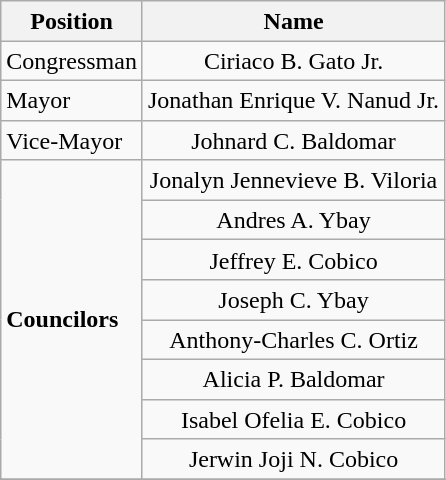<table class="wikitable" style="line-height:1.20em; font-size:100%;">
<tr>
<th>Position</th>
<th>Name</th>
</tr>
<tr>
<td>Congressman</td>
<td style="text-align:center;">Ciriaco B. Gato Jr.</td>
</tr>
<tr>
<td>Mayor</td>
<td style="text-align:center;">Jonathan Enrique V. Nanud Jr.</td>
</tr>
<tr>
<td>Vice-Mayor</td>
<td style="text-align:center;">Johnard C. Baldomar</td>
</tr>
<tr>
<td rowspan=8><strong>Councilors</strong></td>
<td style="text-align:center;">Jonalyn Jennevieve B. Viloria</td>
</tr>
<tr>
<td style="text-align:center;">Andres A. Ybay</td>
</tr>
<tr>
<td style="text-align:center;">Jeffrey E. Cobico</td>
</tr>
<tr>
<td style="text-align:center;">Joseph C. Ybay</td>
</tr>
<tr>
<td style="text-align:center;">Anthony-Charles C. Ortiz</td>
</tr>
<tr>
<td style="text-align:center;">Alicia P. Baldomar</td>
</tr>
<tr>
<td style="text-align:center;">Isabel Ofelia E. Cobico</td>
</tr>
<tr>
<td style="text-align:center;">Jerwin Joji N. Cobico</td>
</tr>
<tr>
</tr>
</table>
